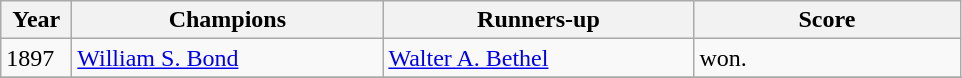<table class="wikitable">
<tr>
<th style="width:40px">Year</th>
<th style="width:200px">Champions</th>
<th style="width:200px">Runners-up</th>
<th style="width:170px" class="unsortable">Score</th>
</tr>
<tr>
<td>1897</td>
<td> <a href='#'>William S. Bond</a></td>
<td> <a href='#'>Walter A. Bethel</a></td>
<td>won.</td>
</tr>
<tr>
</tr>
</table>
